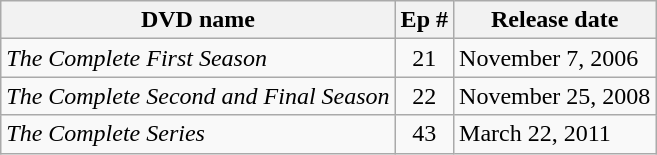<table class="wikitable">
<tr>
<th>DVD name</th>
<th>Ep #</th>
<th>Release date</th>
</tr>
<tr>
<td><em>The Complete First Season</em></td>
<td style="text-align:center;">21</td>
<td>November 7, 2006</td>
</tr>
<tr>
<td><em>The Complete Second and Final Season</em></td>
<td style="text-align:center;">22</td>
<td>November 25, 2008</td>
</tr>
<tr>
<td><em>The Complete Series</em></td>
<td style="text-align:center;">43</td>
<td>March 22, 2011</td>
</tr>
</table>
